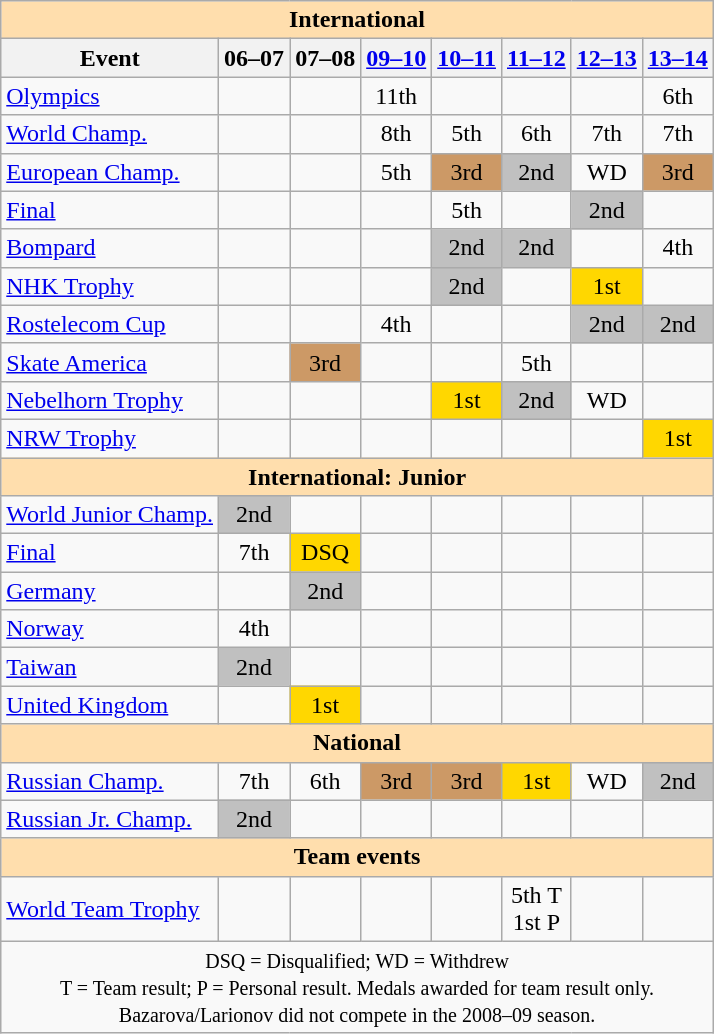<table class="wikitable" style="text-align:center">
<tr>
<th colspan="8" style="background-color: #ffdead; " align="center">International</th>
</tr>
<tr>
<th>Event</th>
<th>06–07</th>
<th>07–08</th>
<th><a href='#'>09–10</a></th>
<th><a href='#'>10–11</a></th>
<th><a href='#'>11–12</a></th>
<th><a href='#'>12–13</a></th>
<th><a href='#'>13–14</a></th>
</tr>
<tr>
<td align=left><a href='#'>Olympics</a></td>
<td></td>
<td></td>
<td>11th</td>
<td></td>
<td></td>
<td></td>
<td>6th</td>
</tr>
<tr>
<td align=left><a href='#'>World Champ.</a></td>
<td></td>
<td></td>
<td>8th</td>
<td>5th</td>
<td>6th</td>
<td>7th</td>
<td>7th</td>
</tr>
<tr>
<td align=left><a href='#'>European Champ.</a></td>
<td></td>
<td></td>
<td>5th</td>
<td bgcolor=cc9966>3rd</td>
<td bgcolor=silver>2nd</td>
<td>WD</td>
<td bgcolor=cc9966>3rd</td>
</tr>
<tr>
<td align=left> <a href='#'>Final</a></td>
<td></td>
<td></td>
<td></td>
<td>5th</td>
<td></td>
<td bgcolor=silver>2nd</td>
<td></td>
</tr>
<tr>
<td align=left> <a href='#'>Bompard</a></td>
<td></td>
<td></td>
<td></td>
<td bgcolor=silver>2nd</td>
<td bgcolor=silver>2nd</td>
<td></td>
<td>4th</td>
</tr>
<tr>
<td align=left> <a href='#'>NHK Trophy</a></td>
<td></td>
<td></td>
<td></td>
<td bgcolor=silver>2nd</td>
<td></td>
<td bgcolor=gold>1st</td>
<td></td>
</tr>
<tr>
<td align=left> <a href='#'>Rostelecom Cup</a></td>
<td></td>
<td></td>
<td>4th</td>
<td></td>
<td></td>
<td bgcolor=silver>2nd</td>
<td bgcolor=silver>2nd</td>
</tr>
<tr>
<td align=left> <a href='#'>Skate America</a></td>
<td></td>
<td bgcolor=cc9966>3rd</td>
<td></td>
<td></td>
<td>5th</td>
<td></td>
<td></td>
</tr>
<tr>
<td align=left><a href='#'>Nebelhorn Trophy</a></td>
<td></td>
<td></td>
<td></td>
<td bgcolor=gold>1st</td>
<td bgcolor=silver>2nd</td>
<td>WD</td>
<td></td>
</tr>
<tr>
<td align=left><a href='#'>NRW Trophy</a></td>
<td></td>
<td></td>
<td></td>
<td></td>
<td></td>
<td></td>
<td bgcolor=gold>1st</td>
</tr>
<tr>
<th colspan="8" style="background-color: #ffdead; " align="center">International: Junior</th>
</tr>
<tr>
<td align=left><a href='#'>World Junior Champ.</a></td>
<td bgcolor=silver>2nd</td>
<td></td>
<td></td>
<td></td>
<td></td>
<td></td>
<td></td>
</tr>
<tr>
<td align=left> <a href='#'>Final</a></td>
<td>7th</td>
<td bgcolor=gold>DSQ</td>
<td></td>
<td></td>
<td></td>
<td></td>
<td></td>
</tr>
<tr>
<td align=left> <a href='#'>Germany</a></td>
<td></td>
<td bgcolor=silver>2nd</td>
<td></td>
<td></td>
<td></td>
<td></td>
<td></td>
</tr>
<tr>
<td align=left> <a href='#'>Norway</a></td>
<td>4th</td>
<td></td>
<td></td>
<td></td>
<td></td>
<td></td>
<td></td>
</tr>
<tr>
<td align=left> <a href='#'>Taiwan</a></td>
<td bgcolor=silver>2nd</td>
<td></td>
<td></td>
<td></td>
<td></td>
<td></td>
<td></td>
</tr>
<tr>
<td align=left> <a href='#'>United Kingdom</a></td>
<td></td>
<td bgcolor=gold>1st</td>
<td></td>
<td></td>
<td></td>
<td></td>
<td></td>
</tr>
<tr>
<th colspan="8" style="background-color: #ffdead; " align="center">National</th>
</tr>
<tr>
<td align=left><a href='#'>Russian Champ.</a></td>
<td>7th</td>
<td>6th</td>
<td bgcolor="cc9966">3rd</td>
<td bgcolor=cc9966>3rd</td>
<td bgcolor=gold>1st</td>
<td>WD</td>
<td bgcolor=silver>2nd</td>
</tr>
<tr>
<td align=left><a href='#'>Russian Jr. Champ.</a></td>
<td bgcolor=silver>2nd</td>
<td></td>
<td></td>
<td></td>
<td></td>
<td></td>
<td></td>
</tr>
<tr>
<th colspan="8" style="background-color: #ffdead; " align="center">Team events</th>
</tr>
<tr>
<td align=left><a href='#'>World Team Trophy</a></td>
<td></td>
<td></td>
<td></td>
<td></td>
<td>5th T <br>1st P</td>
<td></td>
<td></td>
</tr>
<tr>
<td colspan="8" align="center"><small> DSQ = Disqualified; WD = Withdrew <br> T = Team result; P = Personal result. Medals awarded for team result only. <br> Bazarova/Larionov did not compete in the 2008–09 season. </small></td>
</tr>
</table>
